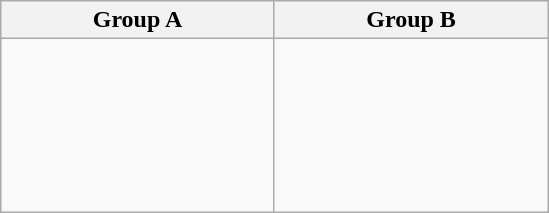<table class="wikitable">
<tr>
<th width=175px>Group A</th>
<th width=175px>Group B</th>
</tr>
<tr>
<td><br><br>
<br>
<br>
<br>
</td>
<td><br><br>
<br>
<br>
<br>
<br>
</td>
</tr>
</table>
